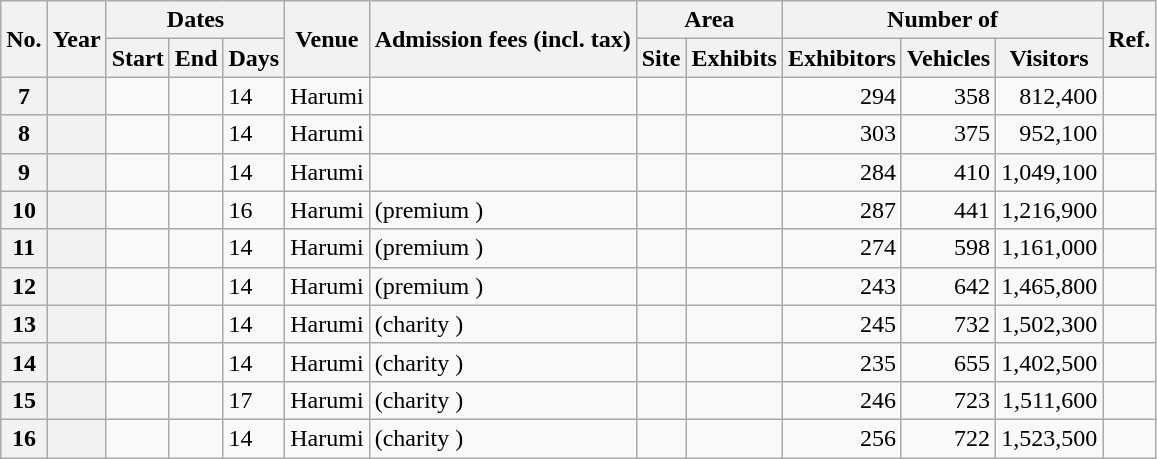<table class="wikitable sortable">
<tr>
<th rowspan=2>No.</th>
<th rowspan=2>Year</th>
<th colspan=3>Dates</th>
<th rowspan=2>Venue</th>
<th rowspan=2>Admission fees (incl. tax)</th>
<th colspan=2>Area</th>
<th colspan=3>Number of</th>
<th rowspan=2 class="unsortable">Ref.</th>
</tr>
<tr>
<th>Start</th>
<th>End</th>
<th>Days</th>
<th>Site</th>
<th>Exhibits</th>
<th>Exhibitors</th>
<th>Vehicles</th>
<th>Visitors</th>
</tr>
<tr>
<th>7</th>
<th></th>
<td></td>
<td></td>
<td>14</td>
<td>Harumi</td>
<td></td>
<td style="text-align:right;"></td>
<td style="text-align:right;"></td>
<td style="text-align:right;">294</td>
<td style="text-align:right;">358</td>
<td style="text-align:right;">812,400</td>
<td></td>
</tr>
<tr>
<th>8</th>
<th></th>
<td></td>
<td></td>
<td>14</td>
<td>Harumi</td>
<td></td>
<td style="text-align:right;"></td>
<td style="text-align:right;"></td>
<td style="text-align:right;">303</td>
<td style="text-align:right;">375</td>
<td style="text-align:right;">952,100</td>
<td></td>
</tr>
<tr>
<th>9</th>
<th></th>
<td></td>
<td></td>
<td>14</td>
<td>Harumi</td>
<td></td>
<td style="text-align:right;"></td>
<td style="text-align:right;"></td>
<td style="text-align:right;">284</td>
<td style="text-align:right;">410</td>
<td style="text-align:right;">1,049,100</td>
<td></td>
</tr>
<tr>
<th>10</th>
<th></th>
<td></td>
<td></td>
<td>16</td>
<td>Harumi</td>
<td> (premium )</td>
<td style="text-align:right;"></td>
<td style="text-align:right;"></td>
<td style="text-align:right;">287</td>
<td style="text-align:right;">441</td>
<td style="text-align:right;">1,216,900</td>
<td></td>
</tr>
<tr>
<th>11</th>
<th></th>
<td></td>
<td></td>
<td>14</td>
<td>Harumi</td>
<td> (premium )</td>
<td style="text-align:right;"></td>
<td style="text-align:right;"></td>
<td style="text-align:right;">274</td>
<td style="text-align:right;">598</td>
<td style="text-align:right;">1,161,000</td>
<td></td>
</tr>
<tr>
<th>12</th>
<th></th>
<td></td>
<td></td>
<td>14</td>
<td>Harumi</td>
<td> (premium )</td>
<td style="text-align:right;"></td>
<td style="text-align:right;"></td>
<td style="text-align:right;">243</td>
<td style="text-align:right;">642</td>
<td style="text-align:right;">1,465,800</td>
<td></td>
</tr>
<tr>
<th>13</th>
<th></th>
<td></td>
<td></td>
<td>14</td>
<td>Harumi</td>
<td> (charity )</td>
<td style="text-align:right;"></td>
<td style="text-align:right;"></td>
<td style="text-align:right;">245</td>
<td style="text-align:right;">732</td>
<td style="text-align:right;">1,502,300</td>
<td></td>
</tr>
<tr>
<th>14</th>
<th></th>
<td></td>
<td></td>
<td>14</td>
<td>Harumi</td>
<td> (charity )</td>
<td style="text-align:right;"></td>
<td style="text-align:right;"></td>
<td style="text-align:right;">235</td>
<td style="text-align:right;">655</td>
<td style="text-align:right;">1,402,500</td>
<td></td>
</tr>
<tr>
<th>15</th>
<th></th>
<td></td>
<td></td>
<td>17</td>
<td>Harumi</td>
<td> (charity )</td>
<td style="text-align:right;"></td>
<td style="text-align:right;"></td>
<td style="text-align:right;">246</td>
<td style="text-align:right;">723</td>
<td style="text-align:right;">1,511,600</td>
<td></td>
</tr>
<tr>
<th>16</th>
<th></th>
<td></td>
<td></td>
<td>14</td>
<td>Harumi</td>
<td> (charity )</td>
<td style="text-align:right;"></td>
<td style="text-align:right;"></td>
<td style="text-align:right;">256</td>
<td style="text-align:right;">722</td>
<td style="text-align:right;">1,523,500</td>
<td></td>
</tr>
</table>
